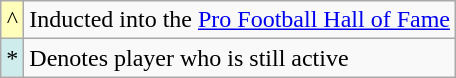<table class="wikitable">
<tr>
<td style="text-align:center; background:#ffb;">^</td>
<td>Inducted into the <a href='#'>Pro Football Hall of Fame</a></td>
</tr>
<tr>
<td style="text-align:center; background:#cfecec;">*</td>
<td>Denotes player who is still active</td>
</tr>
</table>
